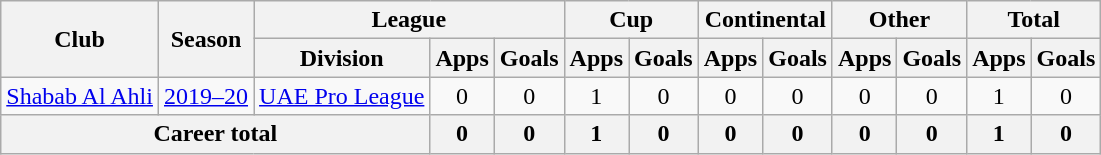<table class="wikitable" style="text-align: center">
<tr>
<th rowspan="2">Club</th>
<th rowspan="2">Season</th>
<th colspan="3">League</th>
<th colspan="2">Cup</th>
<th colspan="2">Continental</th>
<th colspan="2">Other</th>
<th colspan="2">Total</th>
</tr>
<tr>
<th>Division</th>
<th>Apps</th>
<th>Goals</th>
<th>Apps</th>
<th>Goals</th>
<th>Apps</th>
<th>Goals</th>
<th>Apps</th>
<th>Goals</th>
<th>Apps</th>
<th>Goals</th>
</tr>
<tr>
<td><a href='#'>Shabab Al Ahli</a></td>
<td><a href='#'>2019–20</a></td>
<td><a href='#'>UAE Pro League</a></td>
<td>0</td>
<td>0</td>
<td>1</td>
<td>0</td>
<td>0</td>
<td>0</td>
<td>0</td>
<td>0</td>
<td>1</td>
<td>0</td>
</tr>
<tr>
<th colspan="3"><strong>Career total</strong></th>
<th>0</th>
<th>0</th>
<th>1</th>
<th>0</th>
<th>0</th>
<th>0</th>
<th>0</th>
<th>0</th>
<th>1</th>
<th>0</th>
</tr>
</table>
